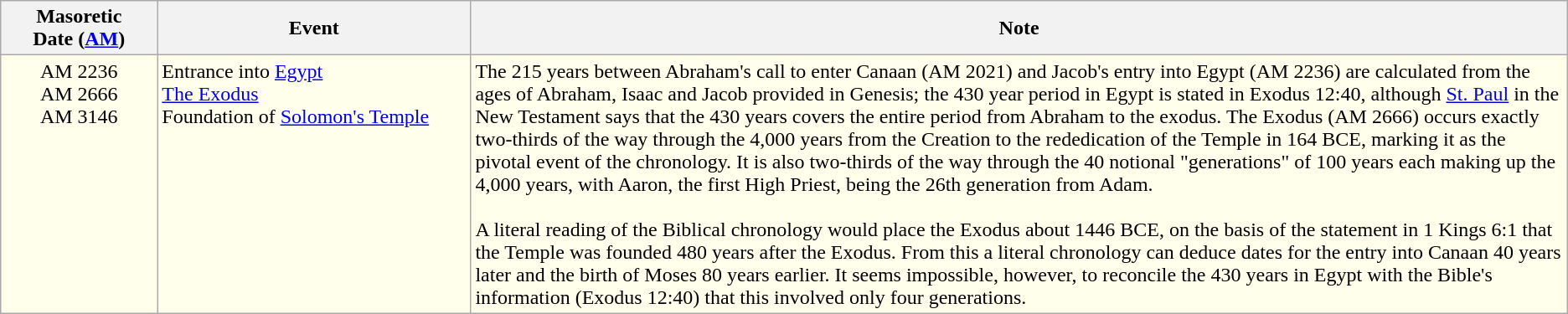<table class="wikitable" style="align: center;">
<tr>
<th style="width:10%;">Masoretic<br>Date (<a href='#'>AM</a>)</th>
<th style="width:20%;">Event<br></th>
<th style="width:70%;">Note</th>
</tr>
<tr style="text-align:left; background:#ffffec; vertical-align:top;">
<td style="text-align:center;">AM 2236<br>AM 2666<br>AM 3146</td>
<td style="text-align:left;">Entrance into <a href='#'>Egypt</a><br><a href='#'>The Exodus</a><br>Foundation of <a href='#'>Solomon's Temple</a></td>
<td style="text-align:left;">The 215 years between Abraham's call to enter Canaan (AM 2021) and Jacob's entry into Egypt (AM 2236) are calculated from the ages of Abraham, Isaac and Jacob provided in Genesis; the 430 year period in Egypt is stated in Exodus 12:40, although <a href='#'>St. Paul</a> in the New Testament says that the 430 years covers the entire period from Abraham to the exodus. The Exodus (AM 2666) occurs exactly two-thirds of the way through the 4,000 years from the Creation to the rededication of the Temple in 164 BCE, marking it as the pivotal event of the chronology. It is also two-thirds of the way through the 40 notional "generations" of 100 years each making up the 4,000 years, with Aaron, the first High Priest, being the 26th generation from Adam.<br><br>A literal reading of the Biblical chronology would place the Exodus about 1446 BCE, on the basis of the statement in 1 Kings 6:1 that the Temple was founded 480 years after the Exodus. From this a literal chronology can deduce dates for the entry into Canaan 40 years later and the birth of Moses 80 years earlier. It seems impossible, however, to reconcile the 430 years in Egypt with the Bible's information (Exodus 12:40) that this involved only four generations.</td>
</tr>
</table>
